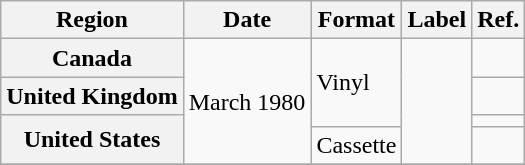<table class="wikitable plainrowheaders">
<tr>
<th scope="col">Region</th>
<th scope="col">Date</th>
<th scope="col">Format</th>
<th scope="col">Label</th>
<th scope="col">Ref.</th>
</tr>
<tr>
<th scope="row">Canada</th>
<td rowspan="4">March 1980</td>
<td rowspan="3">Vinyl</td>
<td rowspan="4"></td>
<td></td>
</tr>
<tr>
<th scope="row">United Kingdom</th>
<td></td>
</tr>
<tr>
<th scope="row" rowspan="2">United States</th>
<td></td>
</tr>
<tr>
<td>Cassette</td>
<td></td>
</tr>
<tr>
</tr>
</table>
